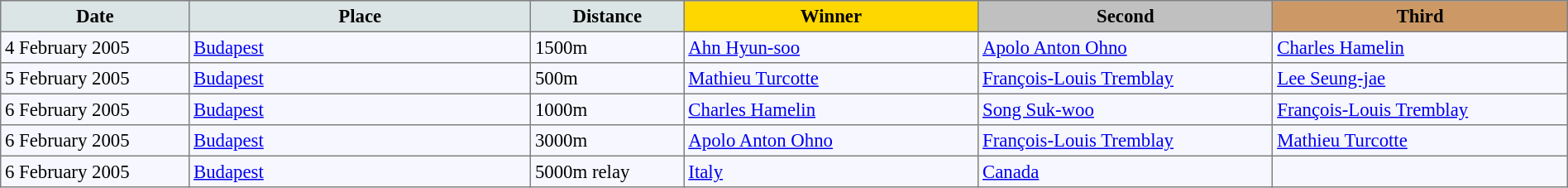<table bgcolor="#f7f8ff" cellpadding="3" cellspacing="0" border="1" style="font-size: 95%; border: gray solid 1px; border-collapse: collapse;">
<tr bgcolor="#CCCCCC">
<td align="center" bgcolor="#DCE5E5" width="150"><strong>Date</strong></td>
<td align="center" bgcolor="#DCE5E5" width="280"><strong>Place</strong></td>
<td align="center" bgcolor="#DCE5E5" width="120"><strong>Distance</strong></td>
<td align="center" bgcolor="gold" width="240"><strong>Winner</strong></td>
<td align="center" bgcolor="silver" width="240"><strong>Second</strong></td>
<td align="center" bgcolor="CC9966" width="240"><strong>Third</strong></td>
</tr>
<tr align="left">
<td>4 February 2005</td>
<td> <a href='#'>Budapest</a></td>
<td>1500m</td>
<td> <a href='#'>Ahn Hyun-soo</a></td>
<td> <a href='#'>Apolo Anton Ohno</a></td>
<td> <a href='#'>Charles Hamelin</a></td>
</tr>
<tr align="left">
<td>5 February 2005</td>
<td> <a href='#'>Budapest</a></td>
<td>500m</td>
<td> <a href='#'>Mathieu Turcotte</a></td>
<td> <a href='#'>François-Louis Tremblay</a></td>
<td> <a href='#'>Lee Seung-jae</a></td>
</tr>
<tr align="left">
<td>6 February 2005</td>
<td> <a href='#'>Budapest</a></td>
<td>1000m</td>
<td> <a href='#'>Charles Hamelin</a></td>
<td> <a href='#'>Song Suk-woo</a></td>
<td> <a href='#'>François-Louis Tremblay</a></td>
</tr>
<tr align="left">
<td>6 February 2005</td>
<td> <a href='#'>Budapest</a></td>
<td>3000m</td>
<td> <a href='#'>Apolo Anton Ohno</a></td>
<td> <a href='#'>François-Louis Tremblay</a></td>
<td> <a href='#'>Mathieu Turcotte</a></td>
</tr>
<tr align="left">
<td>6 February 2005</td>
<td> <a href='#'>Budapest</a></td>
<td>5000m relay</td>
<td> <a href='#'>Italy</a></td>
<td> <a href='#'>Canada</a></td>
</tr>
</table>
